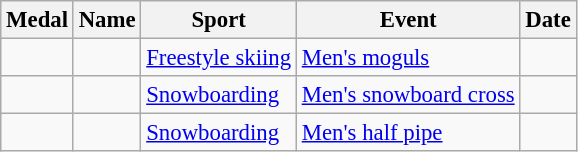<table class="wikitable sortable" style="font-size:95%;">
<tr>
<th>Medal</th>
<th>Name</th>
<th>Sport</th>
<th>Event</th>
<th>Date</th>
</tr>
<tr>
<td></td>
<td></td>
<td><a href='#'>Freestyle skiing</a></td>
<td><a href='#'>Men's moguls</a></td>
<td></td>
</tr>
<tr>
<td></td>
<td></td>
<td><a href='#'>Snowboarding</a></td>
<td><a href='#'>Men's snowboard cross</a></td>
<td></td>
</tr>
<tr>
<td></td>
<td></td>
<td><a href='#'>Snowboarding</a></td>
<td><a href='#'>Men's half pipe</a></td>
<td></td>
</tr>
</table>
